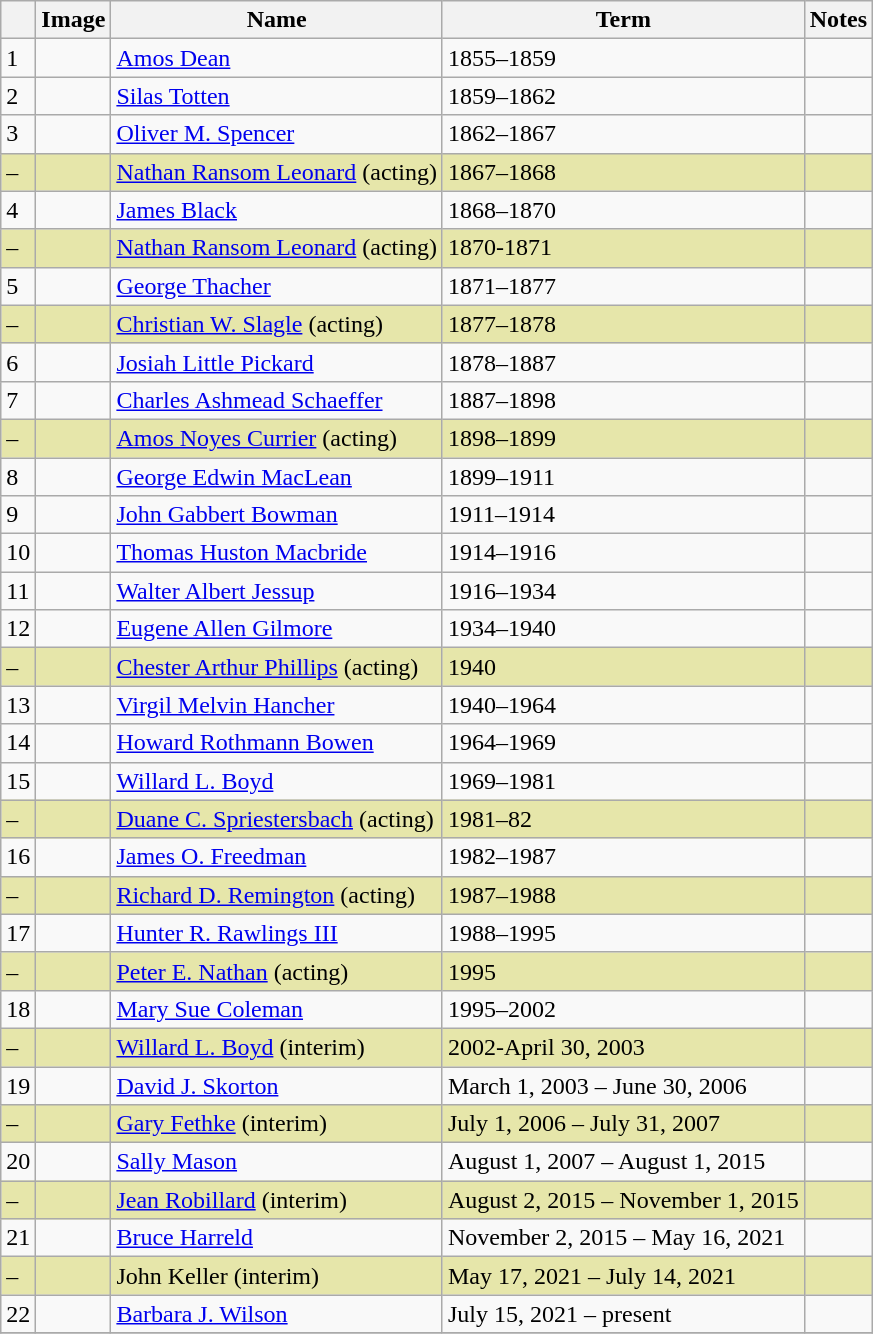<table class="wikitable sortable">
<tr>
<th></th>
<th>Image</th>
<th>Name</th>
<th>Term</th>
<th>Notes</th>
</tr>
<tr>
<td>1</td>
<td></td>
<td><a href='#'>Amos Dean</a></td>
<td>1855–1859</td>
<td></td>
</tr>
<tr>
<td>2</td>
<td></td>
<td><a href='#'>Silas Totten</a></td>
<td>1859–1862</td>
<td></td>
</tr>
<tr>
<td>3</td>
<td></td>
<td><a href='#'>Oliver M. Spencer</a></td>
<td>1862–1867</td>
<td></td>
</tr>
<tr bgcolor="#e6e6aa">
<td>–</td>
<td></td>
<td><a href='#'>Nathan Ransom Leonard</a> (acting)</td>
<td>1867–1868</td>
<td></td>
</tr>
<tr>
<td>4</td>
<td></td>
<td><a href='#'>James Black</a></td>
<td>1868–1870</td>
<td></td>
</tr>
<tr bgcolor="#e6e6aa">
<td>–</td>
<td></td>
<td><a href='#'>Nathan Ransom Leonard</a> (acting)</td>
<td>1870-1871</td>
<td></td>
</tr>
<tr>
<td>5</td>
<td></td>
<td><a href='#'>George Thacher</a></td>
<td>1871–1877</td>
<td></td>
</tr>
<tr bgcolor="#e6e6aa">
<td>–</td>
<td></td>
<td><a href='#'>Christian W. Slagle</a> (acting)</td>
<td>1877–1878</td>
<td></td>
</tr>
<tr>
<td>6</td>
<td></td>
<td><a href='#'>Josiah Little Pickard</a></td>
<td>1878–1887</td>
<td></td>
</tr>
<tr>
<td>7</td>
<td></td>
<td><a href='#'>Charles Ashmead Schaeffer</a></td>
<td>1887–1898</td>
<td></td>
</tr>
<tr bgcolor="#e6e6aa">
<td>–</td>
<td></td>
<td><a href='#'>Amos Noyes Currier</a> (acting)</td>
<td>1898–1899</td>
<td></td>
</tr>
<tr>
<td>8</td>
<td></td>
<td><a href='#'>George Edwin MacLean</a></td>
<td>1899–1911</td>
<td></td>
</tr>
<tr>
<td>9</td>
<td></td>
<td><a href='#'>John Gabbert Bowman</a></td>
<td>1911–1914</td>
<td></td>
</tr>
<tr>
<td>10</td>
<td></td>
<td><a href='#'>Thomas Huston Macbride</a></td>
<td>1914–1916</td>
<td></td>
</tr>
<tr>
<td>11</td>
<td></td>
<td><a href='#'>Walter Albert Jessup</a></td>
<td>1916–1934</td>
<td></td>
</tr>
<tr>
<td>12</td>
<td></td>
<td><a href='#'>Eugene Allen Gilmore</a></td>
<td>1934–1940</td>
<td></td>
</tr>
<tr bgcolor="#e6e6aa">
<td>–</td>
<td></td>
<td><a href='#'>Chester Arthur Phillips</a> (acting)</td>
<td>1940</td>
<td></td>
</tr>
<tr>
<td>13</td>
<td></td>
<td><a href='#'>Virgil Melvin Hancher</a></td>
<td>1940–1964</td>
<td></td>
</tr>
<tr>
<td>14</td>
<td></td>
<td><a href='#'>Howard Rothmann Bowen</a></td>
<td>1964–1969</td>
<td></td>
</tr>
<tr>
<td>15</td>
<td></td>
<td><a href='#'>Willard L. Boyd</a></td>
<td>1969–1981</td>
<td></td>
</tr>
<tr bgcolor="#e6e6aa">
<td>–</td>
<td></td>
<td><a href='#'>Duane C. Spriestersbach</a> (acting)</td>
<td>1981–82</td>
<td></td>
</tr>
<tr>
<td>16</td>
<td></td>
<td><a href='#'>James O. Freedman</a></td>
<td>1982–1987</td>
<td></td>
</tr>
<tr bgcolor="#e6e6aa">
<td>–</td>
<td></td>
<td><a href='#'>Richard D. Remington</a> (acting)</td>
<td>1987–1988</td>
<td></td>
</tr>
<tr>
<td>17</td>
<td></td>
<td><a href='#'>Hunter R. Rawlings III</a></td>
<td>1988–1995</td>
<td></td>
</tr>
<tr bgcolor="#e6e6aa">
<td>–</td>
<td></td>
<td><a href='#'>Peter E. Nathan</a> (acting)</td>
<td>1995</td>
<td></td>
</tr>
<tr>
<td>18</td>
<td></td>
<td><a href='#'>Mary Sue Coleman</a></td>
<td>1995–2002</td>
<td></td>
</tr>
<tr bgcolor="#e6e6aa">
<td>–</td>
<td></td>
<td><a href='#'>Willard L. Boyd</a> (interim)</td>
<td>2002-April 30, 2003</td>
<td></td>
</tr>
<tr>
<td>19</td>
<td></td>
<td><a href='#'>David J. Skorton</a></td>
<td>March 1, 2003 – June 30, 2006</td>
<td></td>
</tr>
<tr bgcolor="#e6e6aa">
<td>–</td>
<td></td>
<td><a href='#'>Gary Fethke</a> (interim)</td>
<td>July 1, 2006 – July 31, 2007</td>
<td></td>
</tr>
<tr>
<td>20</td>
<td></td>
<td><a href='#'>Sally Mason</a></td>
<td>August 1, 2007 – August 1, 2015</td>
<td></td>
</tr>
<tr bgcolor="#e6e6aa">
<td>–</td>
<td></td>
<td><a href='#'>Jean Robillard</a> (interim)</td>
<td>August 2, 2015 – November 1, 2015</td>
<td></td>
</tr>
<tr>
<td>21</td>
<td></td>
<td><a href='#'>Bruce Harreld</a></td>
<td>November 2, 2015 – May 16, 2021</td>
<td></td>
</tr>
<tr bgcolor="#e6e6aa">
<td>–</td>
<td></td>
<td>John Keller (interim)</td>
<td>May 17, 2021 – July 14, 2021</td>
<td></td>
</tr>
<tr>
<td>22</td>
<td></td>
<td><a href='#'>Barbara J. Wilson</a></td>
<td>July 15, 2021 – present</td>
<td></td>
</tr>
<tr>
</tr>
</table>
